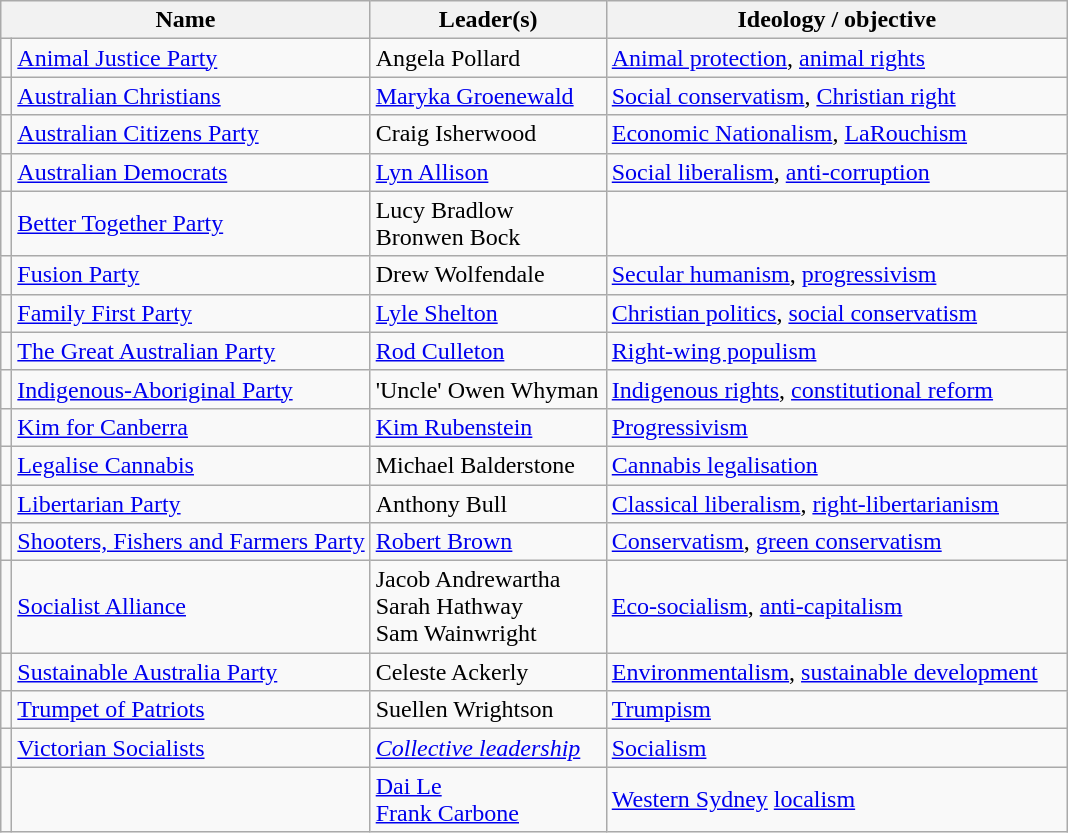<table class="wikitable">
<tr>
<th colspan="2">Name</th>
<th width=150px>Leader(s)</th>
<th width=300px>Ideology / objective</th>
</tr>
<tr>
<td></td>
<td><a href='#'>Animal Justice Party</a></td>
<td>Angela Pollard</td>
<td><a href='#'>Animal protection</a>, <a href='#'>animal rights</a></td>
</tr>
<tr>
<td></td>
<td><a href='#'>Australian Christians</a></td>
<td><a href='#'>Maryka Groenewald</a></td>
<td><a href='#'>Social conservatism</a>, <a href='#'>Christian right</a></td>
</tr>
<tr>
<td></td>
<td><a href='#'>Australian Citizens Party</a></td>
<td>Craig Isherwood</td>
<td><a href='#'>Economic Nationalism</a>, <a href='#'>LaRouchism</a></td>
</tr>
<tr>
<td></td>
<td><a href='#'>Australian Democrats</a></td>
<td><a href='#'>Lyn Allison</a></td>
<td><a href='#'>Social liberalism</a>, <a href='#'>anti-corruption</a></td>
</tr>
<tr>
<td></td>
<td><a href='#'>Better Together Party</a></td>
<td>Lucy Bradlow<br>Bronwen Bock</td>
<td></td>
</tr>
<tr>
<td></td>
<td><a href='#'>Fusion Party</a></td>
<td>Drew Wolfendale</td>
<td><a href='#'>Secular humanism</a>, <a href='#'>progressivism</a></td>
</tr>
<tr>
<td></td>
<td><a href='#'>Family First Party</a></td>
<td><a href='#'>Lyle Shelton</a></td>
<td><a href='#'>Christian politics</a>, <a href='#'>social conservatism</a></td>
</tr>
<tr>
<td></td>
<td><a href='#'>The Great Australian Party</a></td>
<td><a href='#'>Rod Culleton</a></td>
<td><a href='#'>Right-wing populism</a></td>
</tr>
<tr>
<td></td>
<td><a href='#'>Indigenous-Aboriginal Party</a></td>
<td>'Uncle' Owen Whyman</td>
<td><a href='#'>Indigenous rights</a>, <a href='#'>constitutional reform</a></td>
</tr>
<tr>
<td></td>
<td><a href='#'>Kim for Canberra</a></td>
<td><a href='#'>Kim Rubenstein</a></td>
<td><a href='#'>Progressivism</a></td>
</tr>
<tr>
<td></td>
<td><a href='#'>Legalise Cannabis</a></td>
<td>Michael Balderstone</td>
<td><a href='#'>Cannabis legalisation</a></td>
</tr>
<tr>
<td></td>
<td><a href='#'>Libertarian Party</a></td>
<td>Anthony Bull</td>
<td><a href='#'>Classical liberalism</a>, <a href='#'>right-libertarianism</a></td>
</tr>
<tr>
<td></td>
<td><a href='#'>Shooters, Fishers and Farmers Party</a></td>
<td><a href='#'>Robert Brown</a></td>
<td><a href='#'>Conservatism</a>, <a href='#'>green conservatism</a></td>
</tr>
<tr>
<td></td>
<td><a href='#'>Socialist Alliance</a></td>
<td>Jacob Andrewartha<br>Sarah Hathway<br>Sam Wainwright</td>
<td><a href='#'>Eco-socialism</a>, <a href='#'>anti-capitalism</a></td>
</tr>
<tr>
<td></td>
<td><a href='#'>Sustainable Australia Party</a></td>
<td>Celeste Ackerly</td>
<td><a href='#'>Environmentalism</a>, <a href='#'>sustainable development</a></td>
</tr>
<tr>
<td></td>
<td><a href='#'>Trumpet of Patriots</a></td>
<td>Suellen Wrightson</td>
<td><a href='#'>Trumpism</a></td>
</tr>
<tr>
<td></td>
<td><a href='#'>Victorian Socialists</a></td>
<td><em><a href='#'>Collective leadership</a></em></td>
<td><a href='#'>Socialism</a></td>
</tr>
<tr>
<td></td>
<td></td>
<td><a href='#'>Dai Le</a><br><a href='#'>Frank Carbone</a></td>
<td><a href='#'>Western Sydney</a> <a href='#'>localism</a></td>
</tr>
</table>
